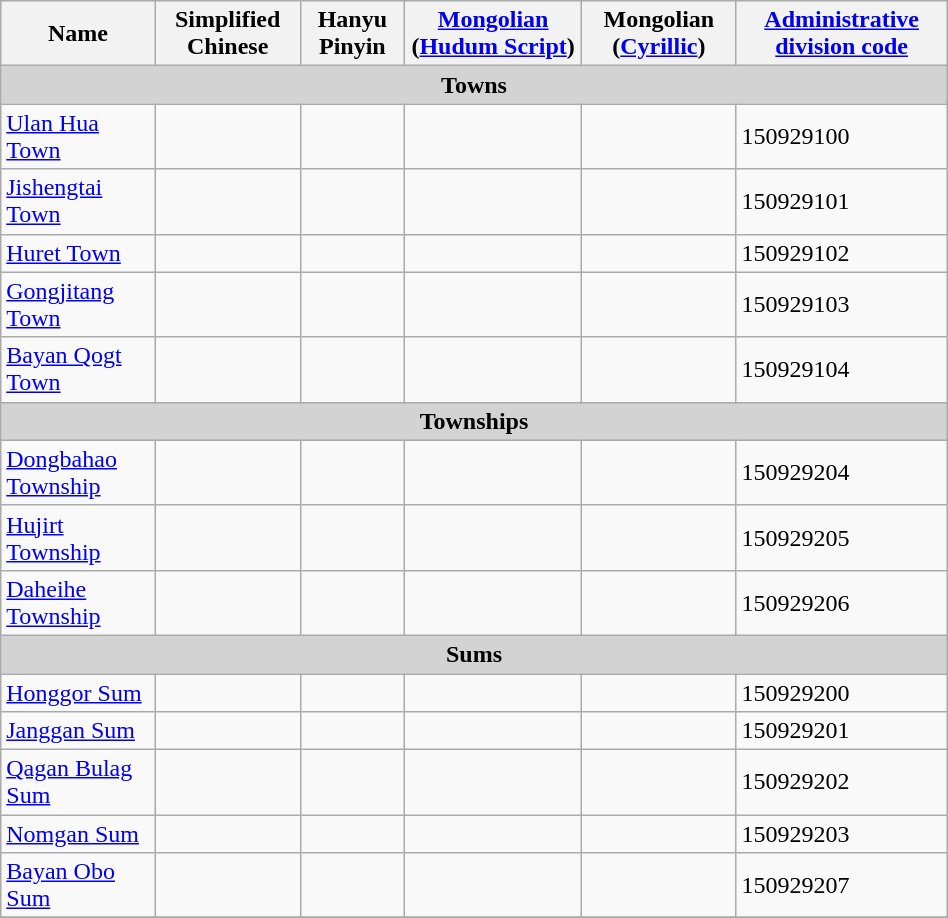<table class="wikitable" align="center" style="width:50%; border="1">
<tr>
<th>Name</th>
<th>Simplified Chinese</th>
<th>Hanyu Pinyin</th>
<th><a href='#'>Mongolian</a> (<a href='#'>Hudum Script</a>)</th>
<th>Mongolian (<a href='#'>Cyrillic</a>)</th>
<th><a href='#'>Administrative division code</a></th>
</tr>
<tr>
<td colspan="6"  style="text-align:center; background:#d3d3d3;"><strong>Towns</strong></td>
</tr>
<tr --------->
<td><a href='#'>Ulan Hua Town</a></td>
<td></td>
<td></td>
<td></td>
<td></td>
<td>150929100</td>
</tr>
<tr>
<td><a href='#'>Jishengtai Town</a></td>
<td></td>
<td></td>
<td></td>
<td></td>
<td>150929101</td>
</tr>
<tr>
<td><a href='#'>Huret Town</a></td>
<td></td>
<td></td>
<td></td>
<td></td>
<td>150929102</td>
</tr>
<tr>
<td><a href='#'>Gongjitang Town</a></td>
<td></td>
<td></td>
<td></td>
<td></td>
<td>150929103</td>
</tr>
<tr>
<td><a href='#'>Bayan Qogt Town</a></td>
<td></td>
<td></td>
<td></td>
<td></td>
<td>150929104</td>
</tr>
<tr>
<td colspan="6"  style="text-align:center; background:#d3d3d3;"><strong>Townships</strong></td>
</tr>
<tr --------->
<td><a href='#'>Dongbahao Township</a></td>
<td></td>
<td></td>
<td></td>
<td></td>
<td>150929204</td>
</tr>
<tr>
<td><a href='#'>Hujirt Township</a></td>
<td></td>
<td></td>
<td></td>
<td></td>
<td>150929205</td>
</tr>
<tr>
<td><a href='#'>Daheihe Township</a></td>
<td></td>
<td></td>
<td></td>
<td></td>
<td>150929206</td>
</tr>
<tr>
<td colspan="6"  style="text-align:center; background:#d3d3d3;"><strong>Sums</strong></td>
</tr>
<tr --------->
<td><a href='#'>Honggor Sum</a></td>
<td></td>
<td></td>
<td></td>
<td></td>
<td>150929200</td>
</tr>
<tr>
<td><a href='#'>Janggan Sum</a></td>
<td></td>
<td></td>
<td></td>
<td></td>
<td>150929201</td>
</tr>
<tr>
<td><a href='#'>Qagan Bulag Sum</a></td>
<td></td>
<td></td>
<td></td>
<td></td>
<td>150929202</td>
</tr>
<tr>
<td><a href='#'>Nomgan Sum</a></td>
<td></td>
<td></td>
<td></td>
<td></td>
<td>150929203</td>
</tr>
<tr>
<td><a href='#'>Bayan Obo Sum</a></td>
<td></td>
<td></td>
<td></td>
<td></td>
<td>150929207</td>
</tr>
<tr>
</tr>
</table>
